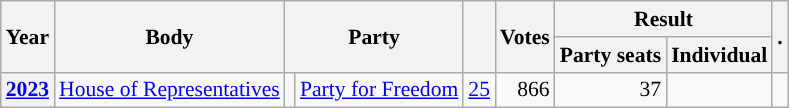<table class="wikitable plainrowheaders sortable" border=2 cellpadding=4 cellspacing=0 style="border: 1px #aaa solid; font-size: 90%; text-align:center;">
<tr>
<th scope="col" rowspan=2>Year</th>
<th scope="col" rowspan=2>Body</th>
<th scope="col" colspan=2 rowspan=2>Party</th>
<th scope="col" rowspan=2></th>
<th scope="col" rowspan=2>Votes</th>
<th scope="colgroup" colspan=2>Result</th>
<th scope="col" rowspan=2 class="unsortable">.</th>
</tr>
<tr>
<th scope="col">Party seats</th>
<th scope="col">Individual</th>
</tr>
<tr>
<th scope="row"><a href='#'>2023</a></th>
<td><a href='#'>House of Representatives</a></td>
<td style="background-color:"></td>
<td><a href='#'>Party for Freedom</a></td>
<td style=text-align:right><a href='#'>25</a></td>
<td style=text-align:right>866</td>
<td style=text-align:right>37</td>
<td></td>
<td></td>
</tr>
</table>
